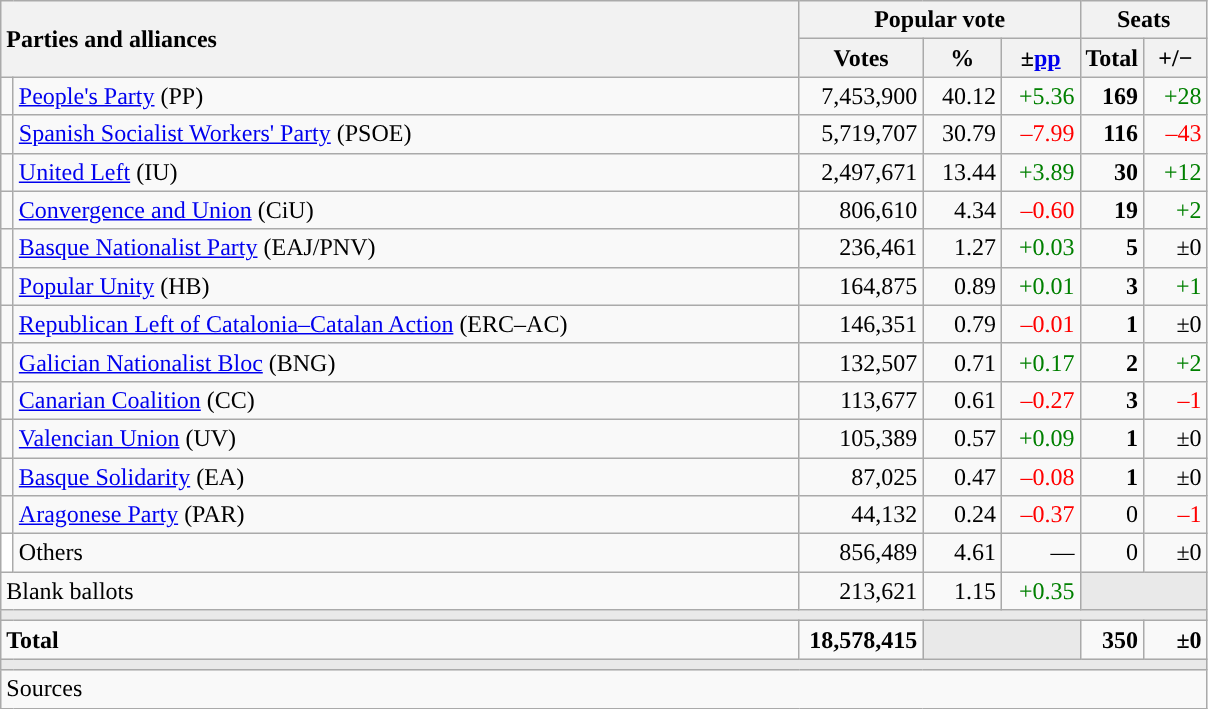<table class="wikitable" style="text-align:right">
<tr>
<th style="text-align:left;" rowspan="2" colspan="2" width="525">Parties and alliances</th>
<th colspan="3">Popular vote</th>
<th colspan="2">Seats</th>
</tr>
<tr>
<th width="75">Votes</th>
<th width="45">%</th>
<th width="45">±<a href='#'>pp</a></th>
<th width="35">Total</th>
<th width="35">+/−</th>
</tr>
<tr>
<td width="1" style="color:inherit;background:"></td>
<td align="left"><a href='#'>People's Party</a> (PP)</td>
<td>7,453,900</td>
<td>40.12</td>
<td style="color:green;">+5.36</td>
<td><strong>169</strong></td>
<td style="color:green;">+28</td>
</tr>
<tr>
<td style="color:inherit;background:"></td>
<td align="left"><a href='#'>Spanish Socialist Workers' Party</a> (PSOE)</td>
<td>5,719,707</td>
<td>30.79</td>
<td style="color:red;">–7.99</td>
<td><strong>116</strong></td>
<td style="color:red;">–43</td>
</tr>
<tr>
<td style="color:inherit;background:"></td>
<td align="left"><a href='#'>United Left</a> (IU)</td>
<td>2,497,671</td>
<td>13.44</td>
<td style="color:green;">+3.89</td>
<td><strong>30</strong></td>
<td style="color:green;">+12</td>
</tr>
<tr>
<td style="color:inherit;background:"></td>
<td align="left"><a href='#'>Convergence and Union</a> (CiU)</td>
<td>806,610</td>
<td>4.34</td>
<td style="color:red;">–0.60</td>
<td><strong>19</strong></td>
<td style="color:green;">+2</td>
</tr>
<tr>
<td style="color:inherit;background:"></td>
<td align="left"><a href='#'>Basque Nationalist Party</a> (EAJ/PNV)</td>
<td>236,461</td>
<td>1.27</td>
<td style="color:green;">+0.03</td>
<td><strong>5</strong></td>
<td>±0</td>
</tr>
<tr>
<td style="color:inherit;background:"></td>
<td align="left"><a href='#'>Popular Unity</a> (HB)</td>
<td>164,875</td>
<td>0.89</td>
<td style="color:green;">+0.01</td>
<td><strong>3</strong></td>
<td style="color:green;">+1</td>
</tr>
<tr>
<td style="color:inherit;background:"></td>
<td align="left"><a href='#'>Republican Left of Catalonia–Catalan Action</a> (ERC–AC)</td>
<td>146,351</td>
<td>0.79</td>
<td style="color:red;">–0.01</td>
<td><strong>1</strong></td>
<td>±0</td>
</tr>
<tr>
<td style="color:inherit;background:"></td>
<td align="left"><a href='#'>Galician Nationalist Bloc</a> (BNG)</td>
<td>132,507</td>
<td>0.71</td>
<td style="color:green;">+0.17</td>
<td><strong>2</strong></td>
<td style="color:green;">+2</td>
</tr>
<tr>
<td style="color:inherit;background:"></td>
<td align="left"><a href='#'>Canarian Coalition</a> (CC)</td>
<td>113,677</td>
<td>0.61</td>
<td style="color:red;">–0.27</td>
<td><strong>3</strong></td>
<td style="color:red;">–1</td>
</tr>
<tr>
<td style="color:inherit;background:"></td>
<td align="left"><a href='#'>Valencian Union</a> (UV)</td>
<td>105,389</td>
<td>0.57</td>
<td style="color:green;">+0.09</td>
<td><strong>1</strong></td>
<td>±0</td>
</tr>
<tr>
<td style="color:inherit;background:"></td>
<td align="left"><a href='#'>Basque Solidarity</a> (EA)</td>
<td>87,025</td>
<td>0.47</td>
<td style="color:red;">–0.08</td>
<td><strong>1</strong></td>
<td>±0</td>
</tr>
<tr>
<td style="color:inherit;background:"></td>
<td align="left"><a href='#'>Aragonese Party</a> (PAR)</td>
<td>44,132</td>
<td>0.24</td>
<td style="color:red;">–0.37</td>
<td>0</td>
<td style="color:red;">–1</td>
</tr>
<tr>
<td bgcolor="white"></td>
<td align="left">Others</td>
<td>856,489</td>
<td>4.61</td>
<td>—</td>
<td>0</td>
<td>±0</td>
</tr>
<tr>
<td align="left" colspan="2">Blank ballots</td>
<td>213,621</td>
<td>1.15</td>
<td style="color:green;">+0.35</td>
<td bgcolor="#E9E9E9" colspan="2"></td>
</tr>
<tr>
<td colspan="7" bgcolor="#E9E9E9"></td>
</tr>
<tr style="font-weight:bold;">
<td align="left" colspan="2">Total</td>
<td>18,578,415</td>
<td bgcolor="#E9E9E9" colspan="2"></td>
<td>350</td>
<td>±0</td>
</tr>
<tr>
<td colspan="7" bgcolor="#E9E9E9"></td>
</tr>
<tr>
<td align="left" colspan="7">Sources</td>
</tr>
</table>
